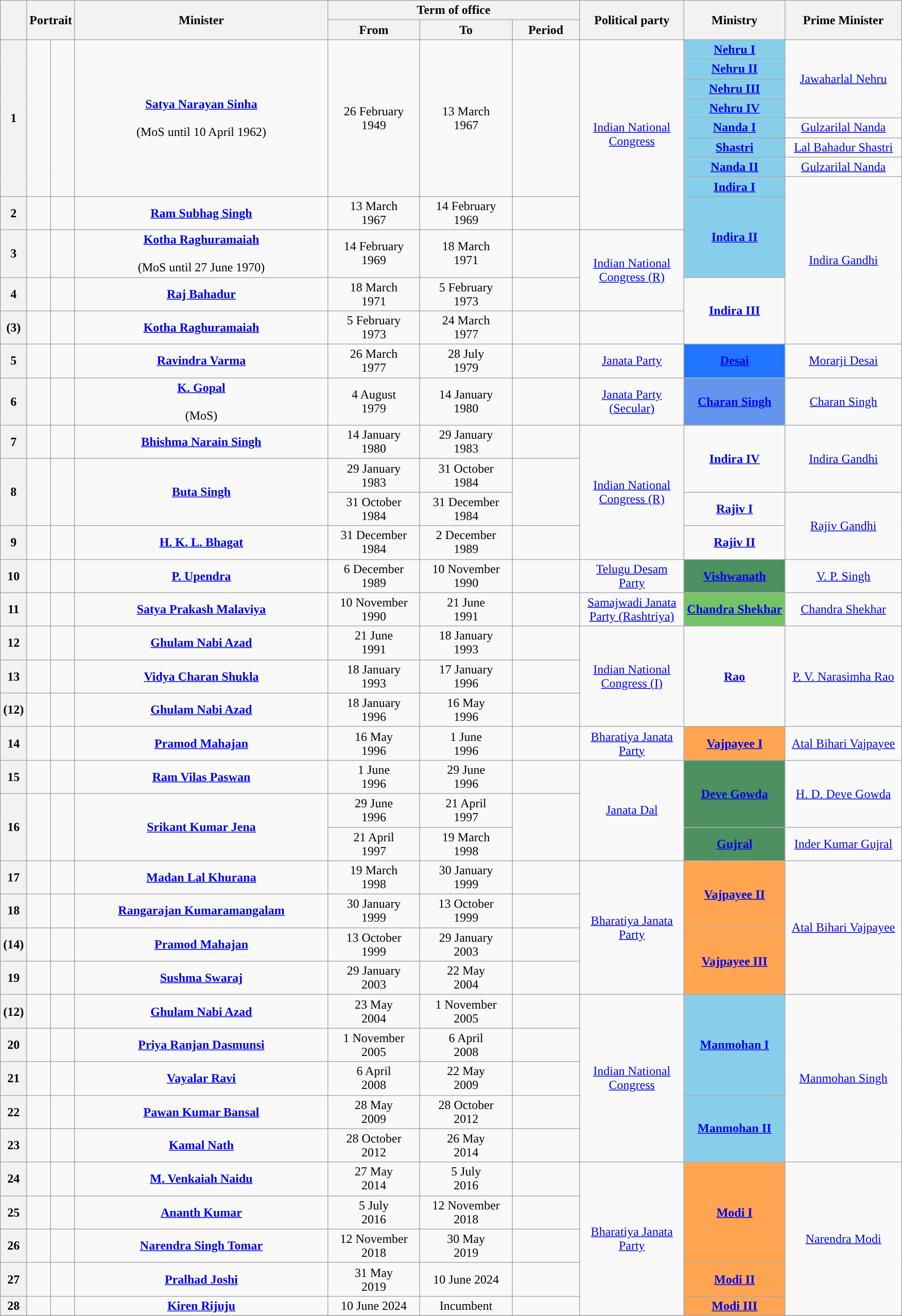<table class="wikitable" style="text-align:center">
<tr>
<th rowspan="2"></th>
<th colspan="2" rowspan="2">Portrait</th>
<th rowspan="2" style="width:20em">Minister<br></th>
<th colspan="3">Term of office</th>
<th rowspan="2" style="width:8em">Political party</th>
<th rowspan="2">Ministry</th>
<th rowspan="2" style="width:9em">Prime Minister</th>
</tr>
<tr>
<th style="width:7em">From</th>
<th style="width:7em">To</th>
<th style="width:5em">Period</th>
</tr>
<tr>
<th rowspan="8">1</th>
<td rowspan="8"></td>
<td rowspan="8"></td>
<td rowspan="8"><strong><a href='#'>Satya Narayan Sinha</a></strong><br><br>(MoS until 10 April 1962)</td>
<td rowspan="8">26 February<br>1949</td>
<td rowspan="8">13 March<br>1967</td>
<td rowspan="8"><strong></strong></td>
<td rowspan="9"><a href='#'>Indian National Congress</a></td>
<td bgcolor="#87CEEB"><strong><a href='#'>Nehru I</a></strong></td>
<td rowspan="4"><a href='#'>Jawaharlal Nehru</a></td>
</tr>
<tr>
<td bgcolor="#87CEEB"><strong><a href='#'>Nehru II</a></strong></td>
</tr>
<tr>
<td bgcolor="#87CEEB"><strong><a href='#'>Nehru III</a></strong></td>
</tr>
<tr>
<td bgcolor="#87CEEB"><strong><a href='#'>Nehru IV</a></strong></td>
</tr>
<tr>
<td bgcolor="#87CEEB"><strong><a href='#'>Nanda I</a></strong></td>
<td><a href='#'>Gulzarilal Nanda</a></td>
</tr>
<tr>
<td bgcolor="#87CEEB"><strong><a href='#'>Shastri</a></strong></td>
<td><a href='#'>Lal Bahadur Shastri</a></td>
</tr>
<tr>
<td bgcolor="#87CEEB"><strong><a href='#'>Nanda II</a></strong></td>
<td><a href='#'>Gulzarilal Nanda</a></td>
</tr>
<tr>
<td bgcolor="#87CEEB"><strong><a href='#'>Indira I</a></strong></td>
<td rowspan="5"><a href='#'>Indira Gandhi</a></td>
</tr>
<tr>
<th>2</th>
<td></td>
<td></td>
<td><strong><a href='#'>Ram Subhag Singh</a></strong><br></td>
<td>13 March<br>1967</td>
<td>14 February<br>1969</td>
<td><strong></strong></td>
<td rowspan="2" bgcolor="#87CEEB"><strong><a href='#'>Indira II</a></strong></td>
</tr>
<tr>
<th>3</th>
<td></td>
<td></td>
<td><strong><a href='#'>Kotha Raghuramaiah</a></strong><br><br>(MoS until 27 June 1970)</td>
<td>14 February<br>1969</td>
<td>18 March<br>1971</td>
<td><strong></strong></td>
<td rowspan="2"><a href='#'>Indian National Congress (R)</a></td>
</tr>
<tr>
<th>4</th>
<td></td>
<td></td>
<td><strong><a href='#'>Raj Bahadur</a></strong><br></td>
<td>18 March<br>1971</td>
<td>5 February<br>1973</td>
<td><strong></strong></td>
<td rowspan="2"><strong><a href='#'>Indira III</a></strong></td>
</tr>
<tr>
<th>(3)</th>
<td></td>
<td></td>
<td><strong><a href='#'>Kotha Raghuramaiah</a></strong><br></td>
<td>5 February<br>1973</td>
<td>24 March<br>1977</td>
<td><strong></strong></td>
</tr>
<tr>
<th>5</th>
<td></td>
<td></td>
<td><strong><a href='#'>Ravindra Varma</a></strong><br></td>
<td>26 March<br>1977</td>
<td>28 July<br>1979</td>
<td><strong></strong></td>
<td><a href='#'>Janata Party</a></td>
<td bgcolor="#1F75FE"><a href='#'><strong>Desai</strong></a></td>
<td><a href='#'>Morarji Desai</a></td>
</tr>
<tr>
<th>6</th>
<td></td>
<td></td>
<td><strong><a href='#'>K. Gopal</a></strong><br><br>(MoS)</td>
<td>4 August<br>1979</td>
<td>14 January<br>1980</td>
<td><strong></strong></td>
<td><a href='#'>Janata Party (Secular)</a></td>
<td bgcolor="#6495ED"><strong><a href='#'>Charan Singh</a></strong></td>
<td><a href='#'>Charan Singh</a></td>
</tr>
<tr>
<th>7</th>
<td></td>
<td></td>
<td><strong><a href='#'>Bhishma Narain Singh</a></strong><br></td>
<td>14 January<br>1980</td>
<td>29 January<br>1983</td>
<td><strong></strong></td>
<td rowspan="4"><a href='#'>Indian National Congress (R)</a></td>
<td rowspan="2"><strong><a href='#'>Indira IV</a></strong></td>
<td rowspan="2"><a href='#'>Indira Gandhi</a></td>
</tr>
<tr>
<th rowspan="2">8</th>
<td rowspan="2"></td>
<td rowspan="2"></td>
<td rowspan="2"><strong><a href='#'>Buta Singh</a></strong><br></td>
<td>29 January<br>1983</td>
<td>31 October<br>1984</td>
<td rowspan="2"><strong></strong></td>
</tr>
<tr>
<td>31 October<br>1984</td>
<td>31 December<br>1984</td>
<td><strong><a href='#'>Rajiv I</a></strong></td>
<td rowspan="2"><a href='#'>Rajiv Gandhi</a></td>
</tr>
<tr>
<th>9</th>
<td></td>
<td></td>
<td><strong><a href='#'>H. K. L. Bhagat</a></strong><br></td>
<td>31 December<br>1984</td>
<td>2 December<br>1989</td>
<td><strong></strong></td>
<td><strong><a href='#'>Rajiv II</a></strong></td>
</tr>
<tr>
<th>10</th>
<td></td>
<td></td>
<td><strong><a href='#'>P. Upendra</a></strong><br></td>
<td>6 December<br>1989</td>
<td>10 November<br>1990</td>
<td><strong></strong></td>
<td><a href='#'>Telugu Desam Party</a></td>
<td style="background:#4C915F"><strong><a href='#'>Vishwanath</a></strong></td>
<td><a href='#'>V. P. Singh</a></td>
</tr>
<tr>
<th>11</th>
<td></td>
<td></td>
<td><strong><a href='#'>Satya Prakash Malaviya</a></strong><br></td>
<td>10 November<br>1990</td>
<td>21 June<br>1991</td>
<td><strong></strong></td>
<td><a href='#'>Samajwadi Janata Party (Rashtriya)</a></td>
<td style="background:#74C365"><strong><a href='#'>Chandra Shekhar</a></strong></td>
<td><a href='#'>Chandra Shekhar</a></td>
</tr>
<tr>
<th>12</th>
<td></td>
<td></td>
<td><strong><a href='#'>Ghulam Nabi Azad</a></strong><br></td>
<td>21 June<br>1991</td>
<td>18 January<br>1993</td>
<td><strong></strong></td>
<td rowspan="3"><a href='#'>Indian National Congress (I)</a></td>
<td rowspan="3"><a href='#'><strong>Rao</strong></a></td>
<td rowspan="3"><a href='#'>P. V. Narasimha Rao</a></td>
</tr>
<tr>
<th>13</th>
<td></td>
<td></td>
<td><strong><a href='#'>Vidya Charan Shukla</a></strong><br></td>
<td>18 January<br>1993</td>
<td>17 January<br>1996</td>
<td><strong></strong></td>
</tr>
<tr>
<th>(12)</th>
<td></td>
<td></td>
<td><strong><a href='#'>Ghulam Nabi Azad</a></strong><br></td>
<td>18 January<br>1996</td>
<td>16 May<br>1996</td>
<td><strong></strong></td>
</tr>
<tr>
<th>14</th>
<td></td>
<td></td>
<td><strong><a href='#'>Pramod Mahajan</a></strong><br></td>
<td>16 May<br>1996</td>
<td>1 June<br>1996</td>
<td><strong></strong></td>
<td><a href='#'>Bharatiya Janata Party</a></td>
<td style="background:#FFA551;"><strong><a href='#'>Vajpayee I</a></strong></td>
<td><a href='#'>Atal Bihari Vajpayee</a></td>
</tr>
<tr>
<th>15</th>
<td></td>
<td></td>
<td><strong><a href='#'>Ram Vilas Paswan</a></strong><br></td>
<td>1 June<br>1996</td>
<td>29 June<br>1996</td>
<td><strong></strong></td>
<td rowspan="3"><a href='#'>Janata Dal</a></td>
<td rowspan="2" style="background:#4C915F"><strong><a href='#'>Deve Gowda</a></strong></td>
<td rowspan="2"><a href='#'>H. D. Deve Gowda</a></td>
</tr>
<tr>
<th rowspan="2">16</th>
<td rowspan="2"></td>
<td rowspan="2"></td>
<td rowspan="2"><strong><a href='#'>Srikant Kumar Jena</a></strong><br></td>
<td>29 June<br>1996</td>
<td>21 April<br>1997</td>
<td rowspan="2"><strong></strong></td>
</tr>
<tr>
<td>21 April<br>1997</td>
<td>19 March<br>1998</td>
<td style="background:#4C915F"><strong><a href='#'>Gujral</a></strong></td>
<td><a href='#'>Inder Kumar Gujral</a></td>
</tr>
<tr>
<th>17</th>
<td></td>
<td></td>
<td><strong><a href='#'>Madan Lal Khurana</a></strong><br></td>
<td>19 March<br>1998</td>
<td>30 January<br>1999</td>
<td><strong></strong></td>
<td rowspan="4"><a href='#'>Bharatiya Janata Party</a></td>
<td rowspan="2" style="background:#FFA551;"><strong><a href='#'>Vajpayee II</a></strong></td>
<td rowspan="4"><a href='#'>Atal Bihari Vajpayee</a></td>
</tr>
<tr>
<th>18</th>
<td></td>
<td></td>
<td><strong><a href='#'>Rangarajan Kumaramangalam</a></strong><br></td>
<td>30 January<br>1999</td>
<td>13 October<br>1999</td>
<td><strong></strong></td>
</tr>
<tr>
<th>(14)</th>
<td></td>
<td></td>
<td><strong><a href='#'>Pramod Mahajan</a></strong><br></td>
<td>13 October<br>1999</td>
<td>29 January<br>2003</td>
<td><strong></strong></td>
<td rowspan="2" style="background:#FFA551;"><strong><a href='#'>Vajpayee III</a></strong></td>
</tr>
<tr>
<th>19</th>
<td></td>
<td></td>
<td><strong><a href='#'>Sushma Swaraj</a></strong><br></td>
<td>29 January<br>2003</td>
<td>22 May<br>2004</td>
<td><strong></strong></td>
</tr>
<tr>
<th>(12)</th>
<td></td>
<td></td>
<td><strong><a href='#'>Ghulam Nabi Azad</a></strong><br></td>
<td>23 May<br>2004</td>
<td>1 November<br>2005</td>
<td><strong></strong></td>
<td rowspan="5"><a href='#'>Indian National Congress</a></td>
<td rowspan="3" bgcolor="#87CEEB"><a href='#'><strong>Manmohan I</strong></a></td>
<td rowspan="5"><a href='#'>Manmohan Singh</a></td>
</tr>
<tr>
<th>20</th>
<td></td>
<td></td>
<td><strong><a href='#'>Priya Ranjan Dasmunsi</a></strong><br></td>
<td>1 November<br>2005</td>
<td>6 April<br>2008</td>
<td><strong></strong></td>
</tr>
<tr>
<th>21</th>
<td></td>
<td></td>
<td><strong><a href='#'>Vayalar Ravi</a></strong><br></td>
<td>6 April<br>2008</td>
<td>22 May<br>2009</td>
<td><strong></strong></td>
</tr>
<tr>
<th>22</th>
<td></td>
<td></td>
<td><strong><a href='#'>Pawan Kumar Bansal</a></strong><br></td>
<td>28 May<br>2009</td>
<td>28 October<br>2012</td>
<td><strong></strong></td>
<td rowspan="2" bgcolor="#87CEEB"><a href='#'><strong>Manmohan II</strong></a></td>
</tr>
<tr>
<th>23</th>
<td></td>
<td></td>
<td><strong><a href='#'>Kamal Nath</a></strong><br></td>
<td>28 October<br>2012</td>
<td>26 May<br>2014</td>
<td><strong></strong></td>
</tr>
<tr>
<th>24</th>
<td></td>
<td></td>
<td><strong><a href='#'>M. Venkaiah Naidu</a></strong><br></td>
<td>27 May<br>2014</td>
<td>5 July<br>2016</td>
<td><strong></strong></td>
<td rowspan="5"><a href='#'>Bharatiya Janata Party</a></td>
<td rowspan="3" style="background:#FFA551;"><strong><a href='#'>Modi I</a></strong></td>
<td rowspan="5"><a href='#'>Narendra Modi</a></td>
</tr>
<tr>
<th>25</th>
<td></td>
<td></td>
<td><strong><a href='#'>Ananth Kumar</a></strong><br></td>
<td>5 July<br>2016</td>
<td>12 November<br>2018</td>
<td><strong></strong></td>
</tr>
<tr>
<th>26</th>
<td></td>
<td></td>
<td><strong><a href='#'>Narendra Singh Tomar</a></strong><br></td>
<td>12 November<br>2018</td>
<td>30 May<br>2019</td>
<td><strong></strong></td>
</tr>
<tr>
<th>27</th>
<td></td>
<td></td>
<td><strong><a href='#'>Pralhad Joshi</a></strong><br></td>
<td>31 May<br>2019</td>
<td>10 June 2024</td>
<td><strong></strong></td>
<td style="background:#FFA551;"><strong><a href='#'>Modi II</a></strong></td>
</tr>
<tr>
<th>28</th>
<td></td>
<td></td>
<td><strong><a href='#'>Kiren Rijuju</a></strong><br></td>
<td>10 June 2024</td>
<td>Incumbent</td>
<td><strong></strong></td>
<td style="background:#FFA551;"><strong><a href='#'>Modi III</a></strong></td>
</tr>
<tr>
</tr>
</table>
